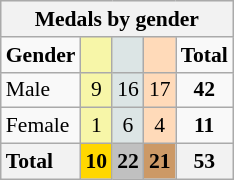<table class="wikitable" style="text-align:center;font-size:90%">
<tr style="background:#efefef;">
<th colspan=7>Medals by gender</th>
</tr>
<tr>
<td><strong>Gender</strong></td>
<td bgcolor=#f7f6a8></td>
<td bgcolor=#dce5e5></td>
<td bgcolor=#ffdab9></td>
<td><strong>Total</strong></td>
</tr>
<tr>
<td style="text-align:left;">Male</td>
<td style="background:#F7F6A8;">9</td>
<td style="background:#DCE5E5;">16</td>
<td style="background:#FFDAB9;">17</td>
<td><strong>42</strong></td>
</tr>
<tr>
<td style="text-align:left;">Female</td>
<td style="background:#F7F6A8;">1</td>
<td style="background:#DCE5E5;">6</td>
<td style="background:#FFDAB9;">4</td>
<td><strong>11</strong></td>
</tr>
<tr>
<th style="text-align:left;">Total</th>
<th style="background:gold;">10</th>
<th style="background:silver;">22</th>
<th style="background:#c96;">21</th>
<th>53</th>
</tr>
</table>
